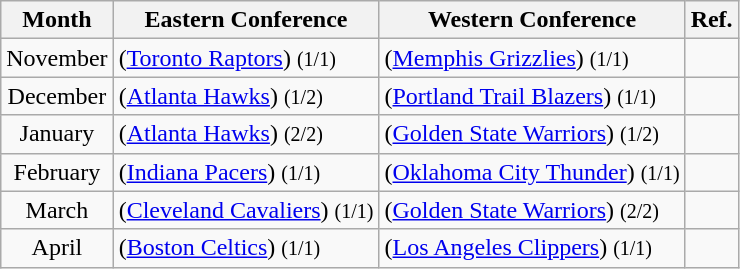<table class="wikitable sortable" style="text-align:left">
<tr>
<th>Month</th>
<th>Eastern Conference</th>
<th>Western Conference</th>
<th class=unsortable>Ref.</th>
</tr>
<tr>
<td align=center>November</td>
<td> (<a href='#'>Toronto Raptors</a>) <small>(1/1)</small></td>
<td> (<a href='#'>Memphis Grizzlies</a>) <small>(1/1)</small></td>
<td align=center></td>
</tr>
<tr>
<td align=center>December</td>
<td> (<a href='#'>Atlanta Hawks</a>) <small>(1/2)</small></td>
<td> (<a href='#'>Portland Trail Blazers</a>) <small>(1/1)</small></td>
<td align=center></td>
</tr>
<tr>
<td align=center>January</td>
<td> (<a href='#'>Atlanta Hawks</a>) <small>(2/2)</small></td>
<td> (<a href='#'>Golden State Warriors</a>) <small>(1/2)</small></td>
<td align=center></td>
</tr>
<tr>
<td align=center>February</td>
<td> (<a href='#'>Indiana Pacers</a>) <small>(1/1)</small></td>
<td> (<a href='#'>Oklahoma City Thunder</a>) <small>(1/1)</small></td>
<td align=center></td>
</tr>
<tr>
<td align=center>March</td>
<td> (<a href='#'>Cleveland Cavaliers</a>) <small>(1/1)</small></td>
<td> (<a href='#'>Golden State Warriors</a>) <small>(2/2)</small></td>
<td align=center></td>
</tr>
<tr>
<td align=center>April</td>
<td> (<a href='#'>Boston Celtics</a>) <small>(1/1)</small></td>
<td> (<a href='#'>Los Angeles Clippers</a>) <small>(1/1)</small></td>
<td align=center></td>
</tr>
</table>
